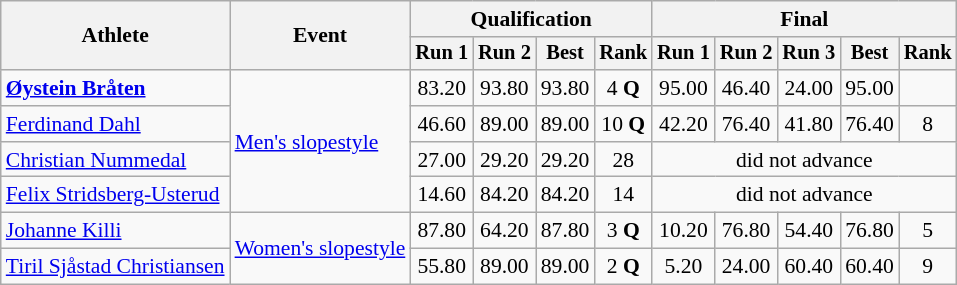<table class="wikitable" style="font-size:90%">
<tr>
<th rowspan="2">Athlete</th>
<th rowspan="2">Event</th>
<th colspan="4">Qualification</th>
<th colspan="5">Final</th>
</tr>
<tr style="font-size:95%">
<th>Run 1</th>
<th>Run 2</th>
<th>Best</th>
<th>Rank</th>
<th>Run 1</th>
<th>Run 2</th>
<th>Run 3</th>
<th>Best</th>
<th>Rank</th>
</tr>
<tr align=center>
<td align=left><strong><a href='#'>Øystein Bråten</a></strong></td>
<td rowspan="4" align="left"><a href='#'>Men's slopestyle</a></td>
<td>83.20</td>
<td>93.80</td>
<td>93.80</td>
<td>4 <strong>Q</strong></td>
<td>95.00</td>
<td>46.40</td>
<td>24.00</td>
<td>95.00</td>
<td></td>
</tr>
<tr align=center>
<td align=left><a href='#'>Ferdinand Dahl</a></td>
<td>46.60</td>
<td>89.00</td>
<td>89.00</td>
<td>10 <strong>Q</strong></td>
<td>42.20</td>
<td>76.40</td>
<td>41.80</td>
<td>76.40</td>
<td>8</td>
</tr>
<tr align=center>
<td align=left><a href='#'>Christian Nummedal</a></td>
<td>27.00</td>
<td>29.20</td>
<td>29.20</td>
<td>28</td>
<td colspan=5>did not advance</td>
</tr>
<tr align=center>
<td align=left><a href='#'>Felix Stridsberg-Usterud</a></td>
<td>14.60</td>
<td>84.20</td>
<td>84.20</td>
<td>14</td>
<td colspan=5>did not advance</td>
</tr>
<tr align=center>
<td align=left><a href='#'>Johanne Killi</a></td>
<td align=left rowspan="2"><a href='#'>Women's slopestyle</a></td>
<td>87.80</td>
<td>64.20</td>
<td>87.80</td>
<td>3 <strong>Q</strong></td>
<td>10.20</td>
<td>76.80</td>
<td>54.40</td>
<td>76.80</td>
<td>5</td>
</tr>
<tr align=center>
<td align=left><a href='#'>Tiril Sjåstad Christiansen</a></td>
<td>55.80</td>
<td>89.00</td>
<td>89.00</td>
<td>2 <strong>Q</strong></td>
<td>5.20</td>
<td>24.00</td>
<td>60.40</td>
<td>60.40</td>
<td>9</td>
</tr>
</table>
